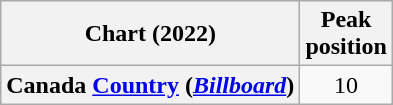<table class="wikitable sortable plainrowheaders" style="text-align:center;">
<tr>
<th>Chart (2022)</th>
<th>Peak<br>position</th>
</tr>
<tr>
<th scope="row">Canada <a href='#'>Country</a> (<a href='#'><em>Billboard</em></a>)</th>
<td>10</td>
</tr>
</table>
